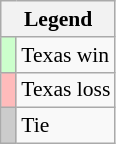<table class="wikitable" style="font-size:90%">
<tr>
<th colspan="2">Legend</th>
</tr>
<tr>
<td bgcolor="#ccffcc"> </td>
<td>Texas win</td>
</tr>
<tr>
<td bgcolor="#ffbbbb"> </td>
<td>Texas loss</td>
</tr>
<tr>
<td bgcolor="#cccccc"> </td>
<td>Tie</td>
</tr>
</table>
